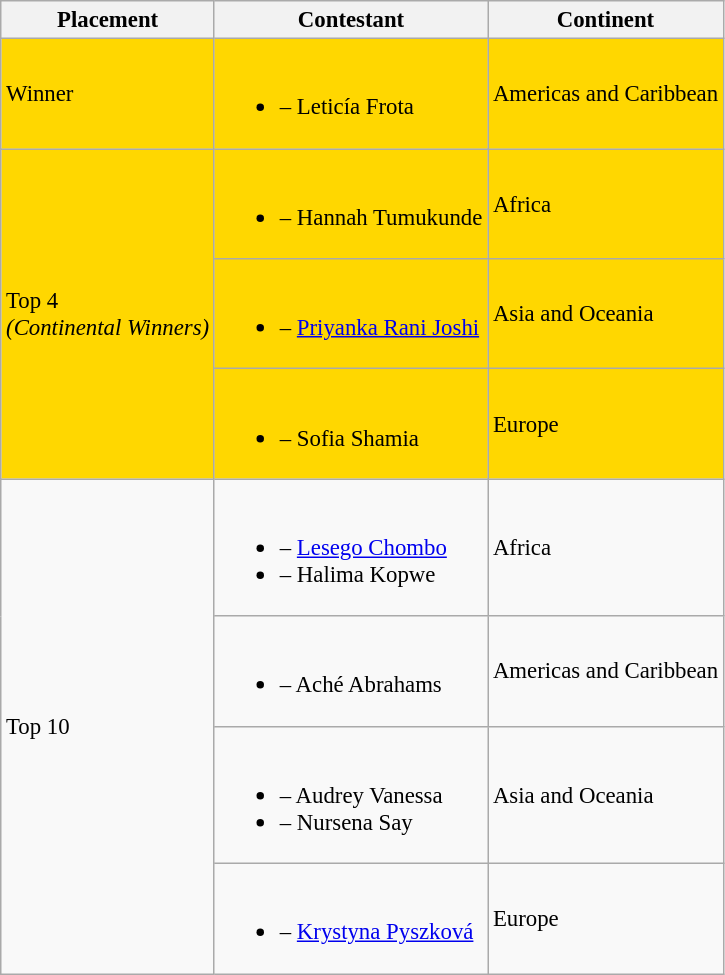<table class="wikitable sortable" style="font-size:95%;">
<tr>
<th>Placement</th>
<th>Contestant</th>
<th>Continent</th>
</tr>
<tr style="background:gold;">
<td>Winner</td>
<td><br><ul><li> – Leticía Frota</li></ul></td>
<td>Americas and Caribbean</td>
</tr>
<tr style="background:gold;">
<td rowspan="3">Top 4<br><em>(Continental Winners)</em></td>
<td><br><ul><li> – Hannah Tumukunde</li></ul></td>
<td>Africa</td>
</tr>
<tr style="background:gold;">
<td><br><ul><li> – <a href='#'>Priyanka Rani Joshi</a></li></ul></td>
<td>Asia and Oceania</td>
</tr>
<tr style="background:gold;">
<td><br><ul><li> – Sofia Shamia</li></ul></td>
<td>Europe</td>
</tr>
<tr>
<td rowspan="5">Top 10</td>
<td><br><ul><li> – <a href='#'>Lesego Chombo</a></li><li> – Halima Kopwe</li></ul></td>
<td>Africa</td>
</tr>
<tr>
<td><br><ul><li> – Aché Abrahams</li></ul></td>
<td>Americas and Caribbean</td>
</tr>
<tr>
<td><br><ul><li> – Audrey Vanessa</li><li> – Nursena Say</li></ul></td>
<td>Asia and Oceania</td>
</tr>
<tr>
<td><br><ul><li> – <a href='#'>Krystyna Pyszková</a></li></ul></td>
<td>Europe</td>
</tr>
</table>
